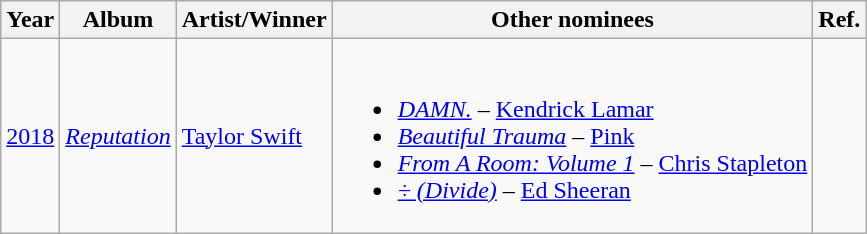<table class="wikitable">
<tr>
<th>Year</th>
<th>Album</th>
<th>Artist/Winner</th>
<th>Other nominees</th>
<th>Ref.</th>
</tr>
<tr>
<td><a href='#'>2018</a></td>
<td><em><a href='#'>Reputation</a></em></td>
<td><a href='#'>Taylor Swift</a></td>
<td><br><ul><li><em><a href='#'>DAMN.</a></em> – <a href='#'>Kendrick Lamar</a></li><li><em><a href='#'>Beautiful Trauma</a></em> – <a href='#'>Pink</a></li><li><em><a href='#'>From A Room: Volume 1</a></em> – <a href='#'>Chris Stapleton</a></li><li><em><a href='#'>÷ (Divide)</a></em> – <a href='#'>Ed Sheeran</a></li></ul></td>
<td></td>
</tr>
</table>
